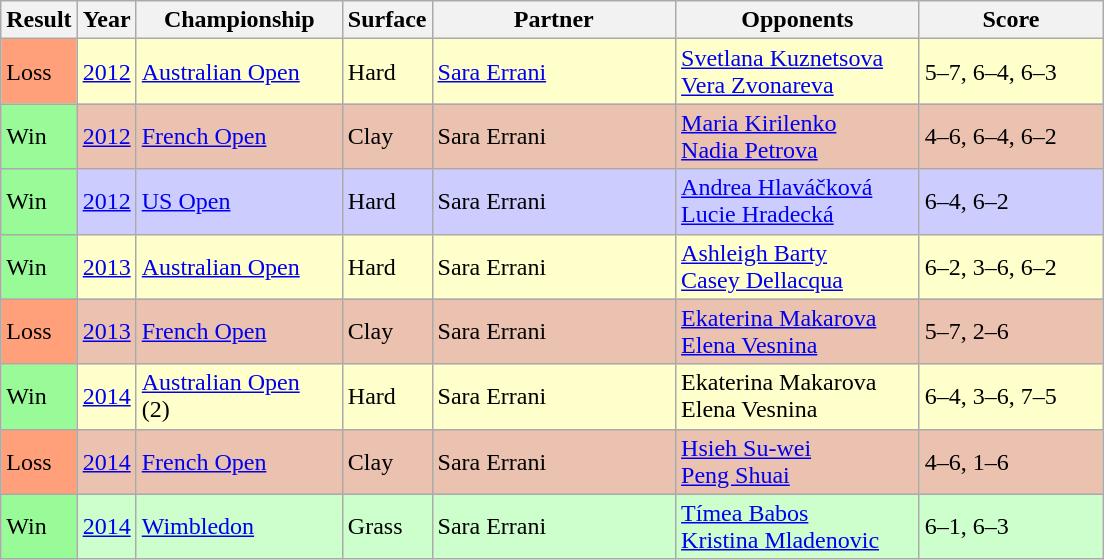<table class="sortable wikitable">
<tr>
<th>Result</th>
<th>Year</th>
<th style="width:130px">Championship</th>
<th>Surface</th>
<th style="width:155px">Partner</th>
<th style="width:155px">Opponents</th>
<th style="width:115px"  class="unsortable">Score</th>
</tr>
<tr style="background:#ffc;">
<td style="background:#ffa07a;">Loss</td>
<td><a href='#'>2012</a></td>
<td><a href='#'>Australian Open</a></td>
<td>Hard</td>
<td> <a href='#'>Sara Errani</a></td>
<td> <a href='#'>Svetlana Kuznetsova</a><br> <a href='#'>Vera Zvonareva</a></td>
<td>5–7, 6–4, 6–3</td>
</tr>
<tr style="background:#ebc2af;">
<td style="background:#98fb98;">Win</td>
<td><a href='#'>2012</a></td>
<td><a href='#'>French Open</a></td>
<td>Clay</td>
<td> Sara Errani</td>
<td> <a href='#'>Maria Kirilenko</a><br> <a href='#'>Nadia Petrova</a></td>
<td>4–6, 6–4, 6–2</td>
</tr>
<tr bgcolor="#CCCCFF">
<td style="background:#98fb98;">Win</td>
<td><a href='#'>2012</a></td>
<td><a href='#'>US Open</a></td>
<td>Hard</td>
<td> Sara Errani</td>
<td> <a href='#'>Andrea Hlaváčková</a><br> <a href='#'>Lucie Hradecká</a></td>
<td>6–4, 6–2</td>
</tr>
<tr style="background:#ffc;">
<td style="background:#98fb98;">Win</td>
<td><a href='#'>2013</a></td>
<td><a href='#'>Australian Open</a></td>
<td>Hard</td>
<td> Sara Errani</td>
<td> <a href='#'>Ashleigh Barty</a><br> <a href='#'>Casey Dellacqua</a></td>
<td>6–2, 3–6, 6–2</td>
</tr>
<tr style="background:#ebc2af;">
<td style="background:#ffa07a;">Loss</td>
<td><a href='#'>2013</a></td>
<td><a href='#'>French Open</a></td>
<td>Clay</td>
<td> Sara Errani</td>
<td> <a href='#'>Ekaterina Makarova</a><br> <a href='#'>Elena Vesnina</a></td>
<td>5–7, 2–6</td>
</tr>
<tr bgcolor=FFFFCC>
<td style="background:#98fb98;">Win</td>
<td><a href='#'>2014</a></td>
<td><a href='#'>Australian Open</a><br>(2)</td>
<td>Hard</td>
<td> Sara Errani</td>
<td> Ekaterina Makarova<br> Elena Vesnina</td>
<td>6–4, 3–6, 7–5</td>
</tr>
<tr bgcolor=ebc2af>
<td style="background:#ffa07a;">Loss</td>
<td><a href='#'>2014</a></td>
<td><a href='#'>French Open</a></td>
<td>Clay</td>
<td> Sara Errani</td>
<td> <a href='#'>Hsieh Su-wei</a><br> <a href='#'>Peng Shuai</a></td>
<td>4–6, 1–6</td>
</tr>
<tr bgcolor=CCFFCC>
<td style="background:#98fb98;">Win</td>
<td><a href='#'>2014</a></td>
<td><a href='#'>Wimbledon</a></td>
<td>Grass</td>
<td> Sara Errani</td>
<td> <a href='#'>Tímea Babos</a><br> <a href='#'>Kristina Mladenovic</a></td>
<td>6–1, 6–3</td>
</tr>
</table>
